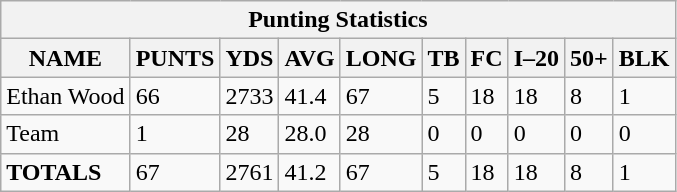<table class="wikitable sortable collapsible collapsed">
<tr>
<th colspan="12">Punting Statistics</th>
</tr>
<tr>
<th>NAME</th>
<th>PUNTS</th>
<th>YDS</th>
<th>AVG</th>
<th>LONG</th>
<th>TB</th>
<th>FC</th>
<th>I–20</th>
<th>50+</th>
<th>BLK</th>
</tr>
<tr>
<td>Ethan Wood</td>
<td>66</td>
<td>2733</td>
<td>41.4</td>
<td>67</td>
<td>5</td>
<td>18</td>
<td>18</td>
<td>8</td>
<td>1</td>
</tr>
<tr>
<td>Team</td>
<td>1</td>
<td>28</td>
<td>28.0</td>
<td>28</td>
<td>0</td>
<td>0</td>
<td>0</td>
<td>0</td>
<td>0</td>
</tr>
<tr>
<td><strong>TOTALS</strong></td>
<td>67</td>
<td>2761</td>
<td>41.2</td>
<td>67</td>
<td>5</td>
<td>18</td>
<td>18</td>
<td>8</td>
<td>1</td>
</tr>
</table>
